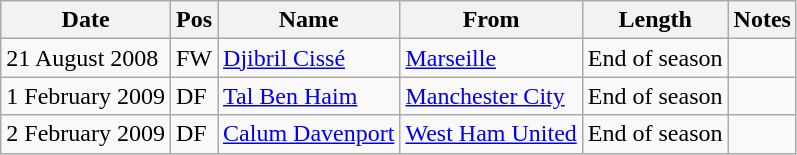<table class="wikitable">
<tr>
<th>Date</th>
<th>Pos</th>
<th>Name</th>
<th>From</th>
<th>Length</th>
<th>Notes</th>
</tr>
<tr>
<td>21 August 2008</td>
<td>FW</td>
<td><a href='#'>Djibril Cissé</a></td>
<td><a href='#'>Marseille</a></td>
<td>End of season</td>
<td></td>
</tr>
<tr>
<td>1 February 2009</td>
<td>DF</td>
<td><a href='#'>Tal Ben Haim</a></td>
<td><a href='#'>Manchester City</a></td>
<td>End of season</td>
<td></td>
</tr>
<tr>
<td>2 February 2009</td>
<td>DF</td>
<td><a href='#'>Calum Davenport</a></td>
<td><a href='#'>West Ham United</a></td>
<td>End of season</td>
<td></td>
</tr>
</table>
